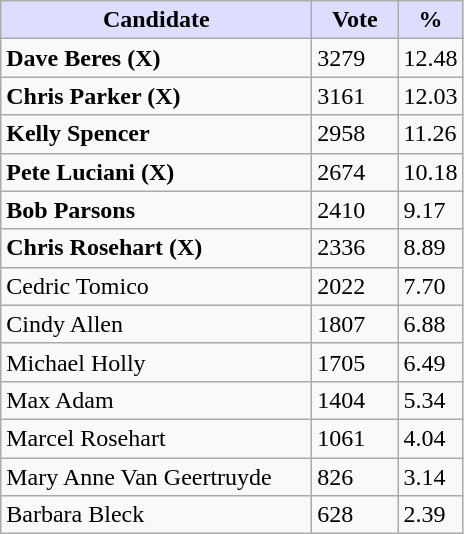<table class="wikitable">
<tr>
<th style="background:#ddf; width:200px;">Candidate</th>
<th style="background:#ddf; width:50px;">Vote</th>
<th style="background:#ddf; width:30px;">%</th>
</tr>
<tr>
<td><strong>Dave Beres (X)</strong></td>
<td>3279</td>
<td>12.48</td>
</tr>
<tr>
<td><strong>Chris Parker (X)</strong></td>
<td>3161</td>
<td>12.03</td>
</tr>
<tr>
<td><strong>Kelly Spencer</strong></td>
<td>2958</td>
<td>11.26</td>
</tr>
<tr>
<td><strong>Pete Luciani (X)</strong></td>
<td>2674</td>
<td>10.18</td>
</tr>
<tr>
<td><strong>Bob Parsons</strong></td>
<td>2410</td>
<td>9.17</td>
</tr>
<tr>
<td><strong>Chris Rosehart (X)</strong></td>
<td>2336</td>
<td>8.89</td>
</tr>
<tr>
<td>Cedric Tomico</td>
<td>2022</td>
<td>7.70</td>
</tr>
<tr>
<td>Cindy Allen</td>
<td>1807</td>
<td>6.88</td>
</tr>
<tr>
<td>Michael Holly</td>
<td>1705</td>
<td>6.49</td>
</tr>
<tr>
<td>Max Adam</td>
<td>1404</td>
<td>5.34</td>
</tr>
<tr>
<td>Marcel Rosehart</td>
<td>1061</td>
<td>4.04</td>
</tr>
<tr>
<td>Mary Anne Van Geertruyde</td>
<td>826</td>
<td>3.14</td>
</tr>
<tr>
<td>Barbara Bleck</td>
<td>628</td>
<td>2.39</td>
</tr>
</table>
